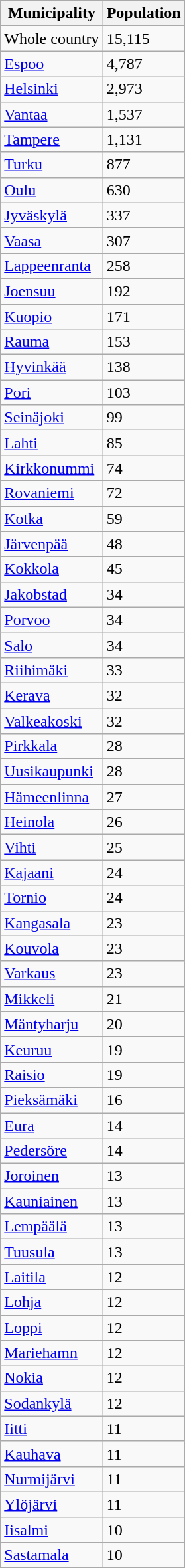<table role="presentation" class="wikitable sortable mw-collapsible mw-collapsed">
<tr>
<th>Municipality</th>
<th>Population</th>
</tr>
<tr>
<td>Whole country</td>
<td>15,115</td>
</tr>
<tr>
<td><a href='#'>Espoo</a></td>
<td>4,787</td>
</tr>
<tr>
<td><a href='#'>Helsinki</a></td>
<td>2,973</td>
</tr>
<tr>
<td><a href='#'>Vantaa</a></td>
<td>1,537</td>
</tr>
<tr>
<td><a href='#'>Tampere</a></td>
<td>1,131</td>
</tr>
<tr>
<td><a href='#'>Turku</a></td>
<td>877</td>
</tr>
<tr>
<td><a href='#'>Oulu</a></td>
<td>630</td>
</tr>
<tr>
<td><a href='#'>Jyväskylä</a></td>
<td>337</td>
</tr>
<tr>
<td><a href='#'>Vaasa</a></td>
<td>307</td>
</tr>
<tr>
<td><a href='#'>Lappeenranta</a></td>
<td>258</td>
</tr>
<tr>
<td><a href='#'>Joensuu</a></td>
<td>192</td>
</tr>
<tr>
<td><a href='#'>Kuopio</a></td>
<td>171</td>
</tr>
<tr>
<td><a href='#'>Rauma</a></td>
<td>153</td>
</tr>
<tr>
<td><a href='#'>Hyvinkää</a></td>
<td>138</td>
</tr>
<tr>
<td><a href='#'>Pori</a></td>
<td>103</td>
</tr>
<tr>
<td><a href='#'>Seinäjoki</a></td>
<td>99</td>
</tr>
<tr>
<td><a href='#'>Lahti</a></td>
<td>85</td>
</tr>
<tr>
<td><a href='#'>Kirkkonummi</a></td>
<td>74</td>
</tr>
<tr>
<td><a href='#'>Rovaniemi</a></td>
<td>72</td>
</tr>
<tr>
<td><a href='#'>Kotka</a></td>
<td>59</td>
</tr>
<tr>
<td><a href='#'>Järvenpää</a></td>
<td>48</td>
</tr>
<tr>
<td><a href='#'>Kokkola</a></td>
<td>45</td>
</tr>
<tr>
<td><a href='#'>Jakobstad</a></td>
<td>34</td>
</tr>
<tr>
<td><a href='#'>Porvoo</a></td>
<td>34</td>
</tr>
<tr>
<td><a href='#'>Salo</a></td>
<td>34</td>
</tr>
<tr>
<td><a href='#'>Riihimäki</a></td>
<td>33</td>
</tr>
<tr>
<td><a href='#'>Kerava</a></td>
<td>32</td>
</tr>
<tr>
<td><a href='#'>Valkeakoski</a></td>
<td>32</td>
</tr>
<tr>
<td><a href='#'>Pirkkala</a></td>
<td>28</td>
</tr>
<tr>
<td><a href='#'>Uusikaupunki</a></td>
<td>28</td>
</tr>
<tr>
<td><a href='#'>Hämeenlinna</a></td>
<td>27</td>
</tr>
<tr>
<td><a href='#'>Heinola</a></td>
<td>26</td>
</tr>
<tr>
<td><a href='#'>Vihti</a></td>
<td>25</td>
</tr>
<tr>
<td><a href='#'>Kajaani</a></td>
<td>24</td>
</tr>
<tr>
<td><a href='#'>Tornio</a></td>
<td>24</td>
</tr>
<tr>
<td><a href='#'>Kangasala</a></td>
<td>23</td>
</tr>
<tr>
<td><a href='#'>Kouvola</a></td>
<td>23</td>
</tr>
<tr>
<td><a href='#'>Varkaus</a></td>
<td>23</td>
</tr>
<tr>
<td><a href='#'>Mikkeli</a></td>
<td>21</td>
</tr>
<tr>
<td><a href='#'>Mäntyharju</a></td>
<td>20</td>
</tr>
<tr>
<td><a href='#'>Keuruu</a></td>
<td>19</td>
</tr>
<tr>
<td><a href='#'>Raisio</a></td>
<td>19</td>
</tr>
<tr>
<td><a href='#'>Pieksämäki</a></td>
<td>16</td>
</tr>
<tr>
<td><a href='#'>Eura</a></td>
<td>14</td>
</tr>
<tr>
<td><a href='#'>Pedersöre</a></td>
<td>14</td>
</tr>
<tr>
<td><a href='#'>Joroinen</a></td>
<td>13</td>
</tr>
<tr>
<td><a href='#'>Kauniainen</a></td>
<td>13</td>
</tr>
<tr>
<td><a href='#'>Lempäälä</a></td>
<td>13</td>
</tr>
<tr>
<td><a href='#'>Tuusula</a></td>
<td>13</td>
</tr>
<tr>
<td><a href='#'>Laitila</a></td>
<td>12</td>
</tr>
<tr>
<td><a href='#'>Lohja</a></td>
<td>12</td>
</tr>
<tr>
<td><a href='#'>Loppi</a></td>
<td>12</td>
</tr>
<tr>
<td><a href='#'>Mariehamn</a></td>
<td>12</td>
</tr>
<tr>
<td><a href='#'>Nokia</a></td>
<td>12</td>
</tr>
<tr>
<td><a href='#'>Sodankylä</a></td>
<td>12</td>
</tr>
<tr>
<td><a href='#'>Iitti</a></td>
<td>11</td>
</tr>
<tr>
<td><a href='#'>Kauhava</a></td>
<td>11</td>
</tr>
<tr>
<td><a href='#'>Nurmijärvi</a></td>
<td>11</td>
</tr>
<tr>
<td><a href='#'>Ylöjärvi</a></td>
<td>11</td>
</tr>
<tr>
<td><a href='#'>Iisalmi</a></td>
<td>10</td>
</tr>
<tr>
<td><a href='#'>Sastamala</a></td>
<td>10</td>
</tr>
</table>
